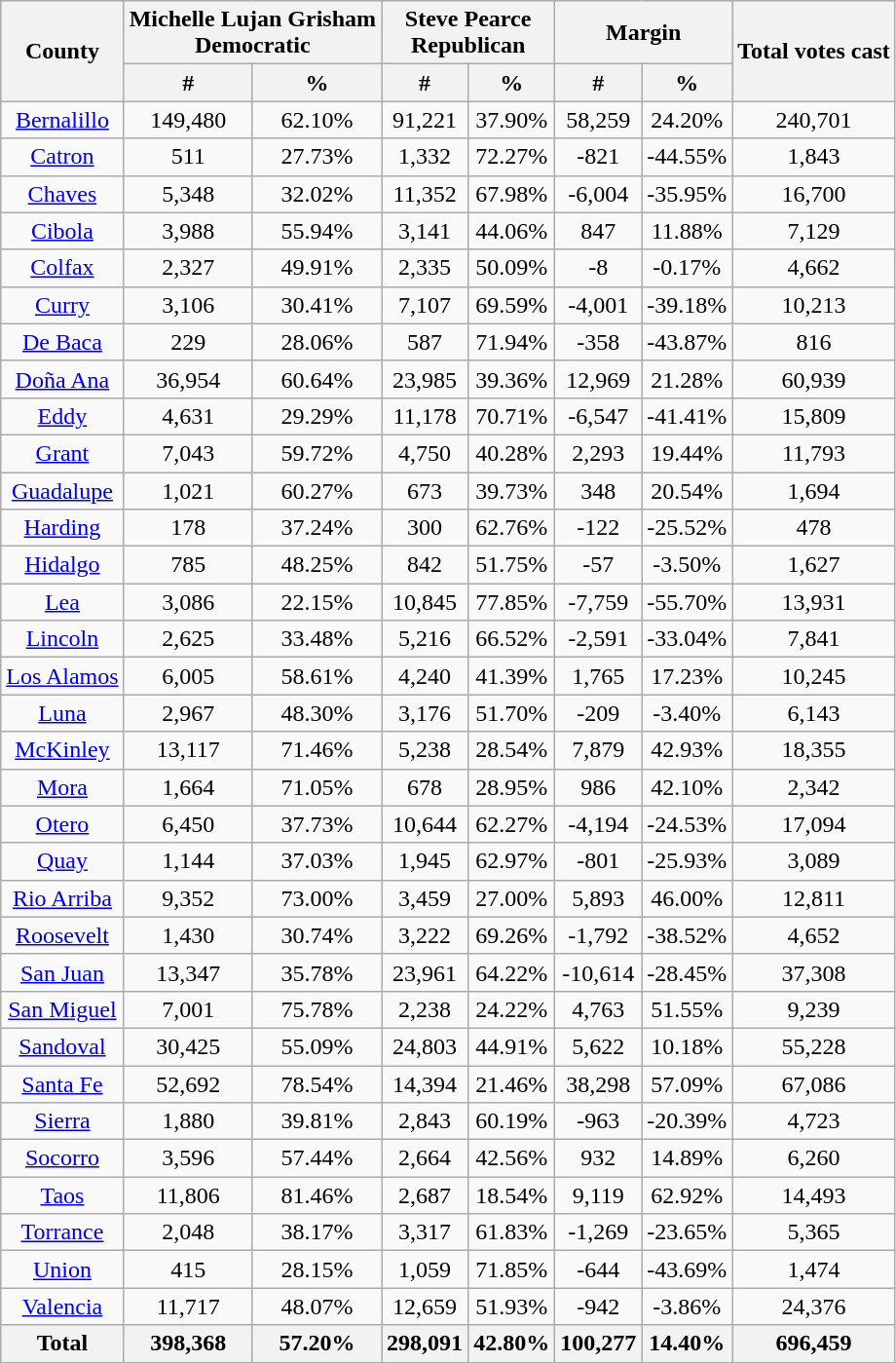<table class="wikitable sortable" style="text-align:center">
<tr>
<th style="text-align:center;" rowspan="2">County</th>
<th style="text-align:center;" colspan="2">Michelle Lujan Grisham<br>Democratic</th>
<th style="text-align:center;" colspan="2">Steve Pearce<br>Republican</th>
<th style="text-align:center;" colspan="2">Margin</th>
<th style="text-align:center;" rowspan="2">Total votes cast</th>
</tr>
<tr>
<th style="text-align:center;" data-sort-type="number">#</th>
<th style="text-align:center;" data-sort-type="number">%</th>
<th style="text-align:center;" data-sort-type="number">#</th>
<th style="text-align:center;" data-sort-type="number">%</th>
<th style="text-align:center;" data-sort-type="number">#</th>
<th style="text-align:center;" data-sort-type="number">%</th>
</tr>
<tr style="text-align:center;">
<td><a href='#'>Bernalillo</a></td>
<td>149,480</td>
<td>62.10%</td>
<td>91,221</td>
<td>37.90%</td>
<td>58,259</td>
<td>24.20%</td>
<td>240,701</td>
</tr>
<tr style="text-align:center;">
<td><a href='#'>Catron</a></td>
<td>511</td>
<td>27.73%</td>
<td>1,332</td>
<td>72.27%</td>
<td>-821</td>
<td>-44.55%</td>
<td>1,843</td>
</tr>
<tr style="text-align:center;">
<td><a href='#'>Chaves</a></td>
<td>5,348</td>
<td>32.02%</td>
<td>11,352</td>
<td>67.98%</td>
<td>-6,004</td>
<td>-35.95%</td>
<td>16,700</td>
</tr>
<tr style="text-align:center;">
<td><a href='#'>Cibola</a></td>
<td>3,988</td>
<td>55.94%</td>
<td>3,141</td>
<td>44.06%</td>
<td>847</td>
<td>11.88%</td>
<td>7,129</td>
</tr>
<tr style="text-align:center;">
<td><a href='#'>Colfax</a></td>
<td>2,327</td>
<td>49.91%</td>
<td>2,335</td>
<td>50.09%</td>
<td>-8</td>
<td>-0.17%</td>
<td>4,662</td>
</tr>
<tr style="text-align:center;">
<td><a href='#'>Curry</a></td>
<td>3,106</td>
<td>30.41%</td>
<td>7,107</td>
<td>69.59%</td>
<td>-4,001</td>
<td>-39.18%</td>
<td>10,213</td>
</tr>
<tr style="text-align:center;">
<td><a href='#'>De Baca</a></td>
<td>229</td>
<td>28.06%</td>
<td>587</td>
<td>71.94%</td>
<td>-358</td>
<td>-43.87%</td>
<td>816</td>
</tr>
<tr style="text-align:center;">
<td><a href='#'>Doña Ana</a></td>
<td>36,954</td>
<td>60.64%</td>
<td>23,985</td>
<td>39.36%</td>
<td>12,969</td>
<td>21.28%</td>
<td>60,939</td>
</tr>
<tr style="text-align:center;">
<td><a href='#'>Eddy</a></td>
<td>4,631</td>
<td>29.29%</td>
<td>11,178</td>
<td>70.71%</td>
<td>-6,547</td>
<td>-41.41%</td>
<td>15,809</td>
</tr>
<tr style="text-align:center;">
<td><a href='#'>Grant</a></td>
<td>7,043</td>
<td>59.72%</td>
<td>4,750</td>
<td>40.28%</td>
<td>2,293</td>
<td>19.44%</td>
<td>11,793</td>
</tr>
<tr style="text-align:center;">
<td><a href='#'>Guadalupe</a></td>
<td>1,021</td>
<td>60.27%</td>
<td>673</td>
<td>39.73%</td>
<td>348</td>
<td>20.54%</td>
<td>1,694</td>
</tr>
<tr style="text-align:center;">
<td><a href='#'>Harding</a></td>
<td>178</td>
<td>37.24%</td>
<td>300</td>
<td>62.76%</td>
<td>-122</td>
<td>-25.52%</td>
<td>478</td>
</tr>
<tr style="text-align:center;">
<td><a href='#'>Hidalgo</a></td>
<td>785</td>
<td>48.25%</td>
<td>842</td>
<td>51.75%</td>
<td>-57</td>
<td>-3.50%</td>
<td>1,627</td>
</tr>
<tr style="text-align:center;">
<td><a href='#'>Lea</a></td>
<td>3,086</td>
<td>22.15%</td>
<td>10,845</td>
<td>77.85%</td>
<td>-7,759</td>
<td>-55.70%</td>
<td>13,931</td>
</tr>
<tr style="text-align:center;">
<td><a href='#'>Lincoln</a></td>
<td>2,625</td>
<td>33.48%</td>
<td>5,216</td>
<td>66.52%</td>
<td>-2,591</td>
<td>-33.04%</td>
<td>7,841</td>
</tr>
<tr style="text-align:center;">
<td><a href='#'>Los Alamos</a></td>
<td>6,005</td>
<td>58.61%</td>
<td>4,240</td>
<td>41.39%</td>
<td>1,765</td>
<td>17.23%</td>
<td>10,245</td>
</tr>
<tr style="text-align:center;">
<td><a href='#'>Luna</a></td>
<td>2,967</td>
<td>48.30%</td>
<td>3,176</td>
<td>51.70%</td>
<td>-209</td>
<td>-3.40%</td>
<td>6,143</td>
</tr>
<tr style="text-align:center;">
<td><a href='#'>McKinley</a></td>
<td>13,117</td>
<td>71.46%</td>
<td>5,238</td>
<td>28.54%</td>
<td>7,879</td>
<td>42.93%</td>
<td>18,355</td>
</tr>
<tr style="text-align:center;">
<td><a href='#'>Mora</a></td>
<td>1,664</td>
<td>71.05%</td>
<td>678</td>
<td>28.95%</td>
<td>986</td>
<td>42.10%</td>
<td>2,342</td>
</tr>
<tr style="text-align:center;">
<td><a href='#'>Otero</a></td>
<td>6,450</td>
<td>37.73%</td>
<td>10,644</td>
<td>62.27%</td>
<td>-4,194</td>
<td>-24.53%</td>
<td>17,094</td>
</tr>
<tr style="text-align:center;">
<td><a href='#'>Quay</a></td>
<td>1,144</td>
<td>37.03%</td>
<td>1,945</td>
<td>62.97%</td>
<td>-801</td>
<td>-25.93%</td>
<td>3,089</td>
</tr>
<tr style="text-align:center;">
<td><a href='#'>Rio Arriba</a></td>
<td>9,352</td>
<td>73.00%</td>
<td>3,459</td>
<td>27.00%</td>
<td>5,893</td>
<td>46.00%</td>
<td>12,811</td>
</tr>
<tr style="text-align:center;">
<td><a href='#'>Roosevelt</a></td>
<td>1,430</td>
<td>30.74%</td>
<td>3,222</td>
<td>69.26%</td>
<td>-1,792</td>
<td>-38.52%</td>
<td>4,652</td>
</tr>
<tr style="text-align:center;">
<td><a href='#'>San Juan</a></td>
<td>13,347</td>
<td>35.78%</td>
<td>23,961</td>
<td>64.22%</td>
<td>-10,614</td>
<td>-28.45%</td>
<td>37,308</td>
</tr>
<tr style="text-align:center;">
<td><a href='#'>San Miguel</a></td>
<td>7,001</td>
<td>75.78%</td>
<td>2,238</td>
<td>24.22%</td>
<td>4,763</td>
<td>51.55%</td>
<td>9,239</td>
</tr>
<tr style="text-align:center;">
<td><a href='#'>Sandoval</a></td>
<td>30,425</td>
<td>55.09%</td>
<td>24,803</td>
<td>44.91%</td>
<td>5,622</td>
<td>10.18%</td>
<td>55,228</td>
</tr>
<tr style="text-align:center;">
<td><a href='#'>Santa Fe</a></td>
<td>52,692</td>
<td>78.54%</td>
<td>14,394</td>
<td>21.46%</td>
<td>38,298</td>
<td>57.09%</td>
<td>67,086</td>
</tr>
<tr style="text-align:center;">
<td><a href='#'>Sierra</a></td>
<td>1,880</td>
<td>39.81%</td>
<td>2,843</td>
<td>60.19%</td>
<td>-963</td>
<td>-20.39%</td>
<td>4,723</td>
</tr>
<tr style="text-align:center;">
<td><a href='#'>Socorro</a></td>
<td>3,596</td>
<td>57.44%</td>
<td>2,664</td>
<td>42.56%</td>
<td>932</td>
<td>14.89%</td>
<td>6,260</td>
</tr>
<tr style="text-align:center;">
<td><a href='#'>Taos</a></td>
<td>11,806</td>
<td>81.46%</td>
<td>2,687</td>
<td>18.54%</td>
<td>9,119</td>
<td>62.92%</td>
<td>14,493</td>
</tr>
<tr style="text-align:center;">
<td><a href='#'>Torrance</a></td>
<td>2,048</td>
<td>38.17%</td>
<td>3,317</td>
<td>61.83%</td>
<td>-1,269</td>
<td>-23.65%</td>
<td>5,365</td>
</tr>
<tr style="text-align:center;">
<td><a href='#'>Union</a></td>
<td>415</td>
<td>28.15%</td>
<td>1,059</td>
<td>71.85%</td>
<td>-644</td>
<td>-43.69%</td>
<td>1,474</td>
</tr>
<tr style="text-align:center;">
<td><a href='#'>Valencia</a></td>
<td>11,717</td>
<td>48.07%</td>
<td>12,659</td>
<td>51.93%</td>
<td>-942</td>
<td>-3.86%</td>
<td>24,376</td>
</tr>
<tr style="text-align:center;">
<th>Total</th>
<th>398,368</th>
<th>57.20%</th>
<th>298,091</th>
<th>42.80%</th>
<th>100,277</th>
<th>14.40%</th>
<th>696,459</th>
</tr>
</table>
